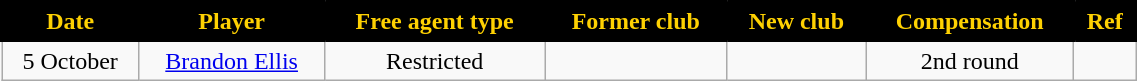<table class="wikitable sortable" style="text-align:center; font-size:100%; width:60%">
<tr>
<th style="background:black; color:#FED102; border: solid black 2px;">Date</th>
<th style="background:black; color:#FED102; border: solid black 2px;">Player</th>
<th style="background:black; color:#FED102; border: solid black 2px;">Free agent type</th>
<th style="background:black; color:#FED102; border: solid black 2px;">Former club</th>
<th style="background:black; color:#FED102; border: solid black 2px;">New club</th>
<th style="background:black; color:#FED102; border: solid black 2px;">Compensation</th>
<th style="background:black; color:#FED102; border: solid black 2px;">Ref</th>
</tr>
<tr>
<td>5 October</td>
<td><a href='#'>Brandon Ellis</a></td>
<td>Restricted</td>
<td></td>
<td></td>
<td>2nd round</td>
<td></td>
</tr>
</table>
